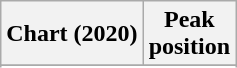<table class="wikitable plainrowheaders" style="text-align:center">
<tr>
<th scope="col">Chart (2020)</th>
<th scope="col">Peak<br>position</th>
</tr>
<tr>
</tr>
<tr>
</tr>
</table>
